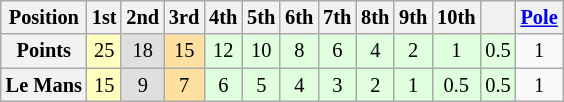<table class="wikitable" style="font-size:85%; text-align:center;">
<tr>
<th>Position</th>
<th>1st</th>
<th>2nd</th>
<th>3rd</th>
<th>4th</th>
<th>5th</th>
<th>6th</th>
<th>7th</th>
<th>8th</th>
<th>9th</th>
<th>10th</th>
<th></th>
<th><a href='#'>Pole</a></th>
</tr>
<tr>
<th>Points</th>
<td style="background:#FFFFBF;">25</td>
<td style="background:#DFDFDF;">18</td>
<td style="background:#FFDF9F;">15</td>
<td style="background:#DFFFDF;">12</td>
<td style="background:#DFFFDF;">10</td>
<td style="background:#DFFFDF;">8</td>
<td style="background:#DFFFDF;">6</td>
<td style="background:#DFFFDF;">4</td>
<td style="background:#DFFFDF;">2</td>
<td style="background:#DFFFDF;">1</td>
<td style="background:#DFFFDF;">0.5</td>
<td>1</td>
</tr>
<tr>
<th>Le Mans</th>
<td style="background:#FFFFBF;">15</td>
<td style="background:#DFDFDF;">9</td>
<td style="background:#FFDF9F;">7</td>
<td style="background:#DFFFDF;">6</td>
<td style="background:#DFFFDF;">5</td>
<td style="background:#DFFFDF;">4</td>
<td style="background:#DFFFDF;">3</td>
<td style="background:#DFFFDF;">2</td>
<td style="background:#DFFFDF;">1</td>
<td style="background:#DFFFDF;">0.5</td>
<td style="background:#DFFFDF;">0.5</td>
<td>1</td>
</tr>
</table>
